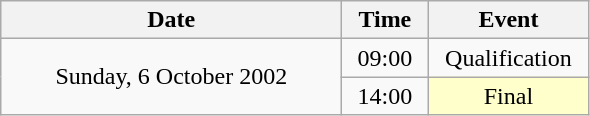<table class = "wikitable" style="text-align:center;">
<tr>
<th width=220>Date</th>
<th width=50>Time</th>
<th width=100>Event</th>
</tr>
<tr>
<td rowspan=2>Sunday, 6 October 2002</td>
<td>09:00</td>
<td>Qualification</td>
</tr>
<tr>
<td>14:00</td>
<td bgcolor=ffffcc>Final</td>
</tr>
</table>
